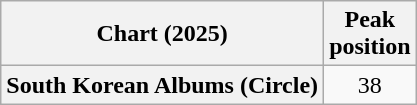<table class="wikitable plainrowheaders" style="text-align:center">
<tr>
<th scope="col">Chart (2025)</th>
<th scope="col">Peak<br>position</th>
</tr>
<tr>
<th scope="row">South Korean Albums (Circle)</th>
<td>38</td>
</tr>
</table>
